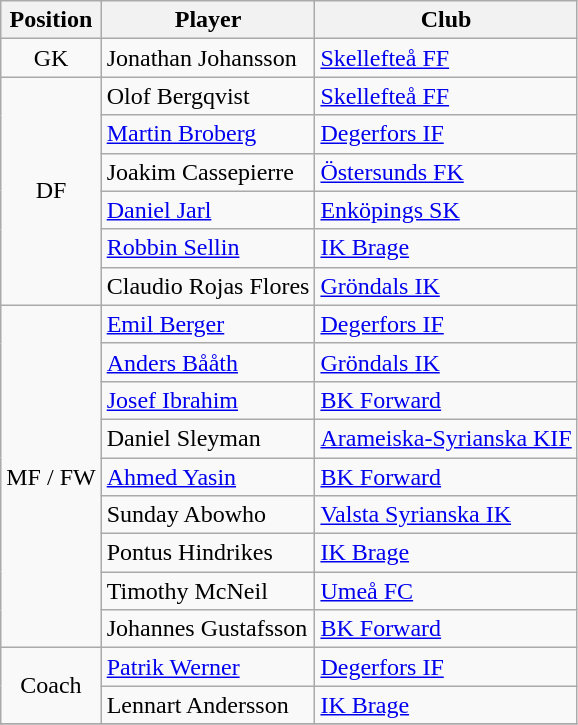<table class="wikitable" style="text-align:center;float:left;margin-right:1em;">
<tr>
<th>Position</th>
<th>Player</th>
<th>Club</th>
</tr>
<tr>
<td>GK</td>
<td align="left"> Jonathan Johansson</td>
<td align="left"><a href='#'>Skellefteå FF</a></td>
</tr>
<tr>
<td rowspan="6">DF</td>
<td align="left"> Olof Bergqvist</td>
<td align="left"><a href='#'>Skellefteå FF</a></td>
</tr>
<tr>
<td align="left"> <a href='#'>Martin Broberg</a></td>
<td align="left"><a href='#'>Degerfors IF</a></td>
</tr>
<tr>
<td align="left"> Joakim Cassepierre</td>
<td align="left"><a href='#'>Östersunds FK</a></td>
</tr>
<tr>
<td align="left"> <a href='#'>Daniel Jarl</a></td>
<td align="left"><a href='#'>Enköpings SK</a></td>
</tr>
<tr>
<td align="left"> <a href='#'>Robbin Sellin</a></td>
<td align="left"><a href='#'>IK Brage</a></td>
</tr>
<tr>
<td align="left"> Claudio Rojas Flores</td>
<td align="left"><a href='#'>Gröndals IK</a></td>
</tr>
<tr>
<td rowspan="9">MF / FW</td>
<td align="left"> <a href='#'>Emil Berger</a></td>
<td align="left"><a href='#'>Degerfors IF</a></td>
</tr>
<tr>
<td align="left"> <a href='#'>Anders Bååth</a></td>
<td align="left"><a href='#'>Gröndals IK</a></td>
</tr>
<tr>
<td align="left"> <a href='#'>Josef Ibrahim</a></td>
<td align="left"><a href='#'>BK Forward</a></td>
</tr>
<tr>
<td align="left"> Daniel Sleyman</td>
<td align="left"><a href='#'>Arameiska-Syrianska KIF</a></td>
</tr>
<tr>
<td align="left"> <a href='#'>Ahmed Yasin</a></td>
<td align="left"><a href='#'>BK Forward</a></td>
</tr>
<tr>
<td align="left"> Sunday Abowho</td>
<td align="left"><a href='#'>Valsta Syrianska IK</a></td>
</tr>
<tr>
<td align="left"> Pontus Hindrikes</td>
<td align="left"><a href='#'>IK Brage</a></td>
</tr>
<tr>
<td align="left"> Timothy McNeil</td>
<td align="left"><a href='#'>Umeå FC</a></td>
</tr>
<tr>
<td align="left"> Johannes Gustafsson</td>
<td align="left"><a href='#'>BK Forward</a></td>
</tr>
<tr>
<td rowspan="2">Coach</td>
<td align="left"> <a href='#'>Patrik Werner</a></td>
<td align="left"><a href='#'>Degerfors IF</a></td>
</tr>
<tr>
<td align="left"> Lennart Andersson</td>
<td align="left"><a href='#'>IK Brage</a></td>
</tr>
<tr>
</tr>
</table>
